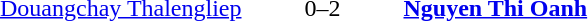<table>
<tr>
<th width=400></th>
<th width=100></th>
<th width=400></th>
</tr>
<tr>
<td align=right><a href='#'>Douangchay Thalengliep</a> </td>
<td align=center>0–2</td>
<td><strong> <a href='#'>Nguyen Thi Oanh</a></strong></td>
</tr>
</table>
